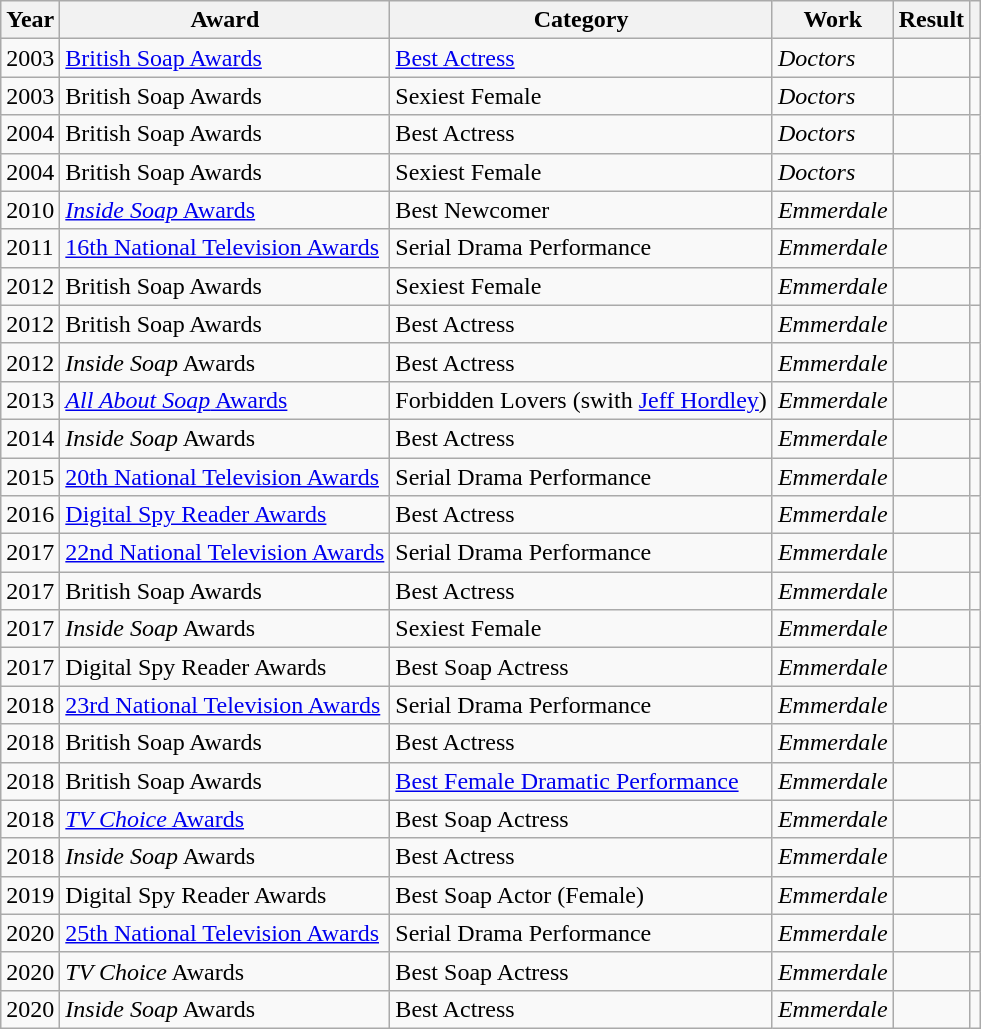<table class="wikitable sortable">
<tr>
<th>Year</th>
<th>Award</th>
<th>Category</th>
<th>Work</th>
<th>Result</th>
<th scope=col class=unsortable></th>
</tr>
<tr>
<td>2003</td>
<td><a href='#'>British Soap Awards</a></td>
<td><a href='#'>Best Actress</a></td>
<td><em>Doctors</em></td>
<td></td>
<td align="center"></td>
</tr>
<tr>
<td>2003</td>
<td>British Soap Awards</td>
<td>Sexiest Female</td>
<td><em>Doctors</em></td>
<td></td>
<td align="center"></td>
</tr>
<tr>
<td>2004</td>
<td>British Soap Awards</td>
<td>Best Actress</td>
<td><em>Doctors</em></td>
<td></td>
<td align="center"></td>
</tr>
<tr>
<td>2004</td>
<td>British Soap Awards</td>
<td>Sexiest Female</td>
<td><em>Doctors</em></td>
<td></td>
<td align="center"></td>
</tr>
<tr>
<td>2010</td>
<td><a href='#'><em>Inside Soap</em> Awards</a></td>
<td>Best Newcomer</td>
<td><em>Emmerdale</em></td>
<td></td>
<td align="center"></td>
</tr>
<tr>
<td>2011</td>
<td><a href='#'>16th National Television Awards</a></td>
<td>Serial Drama Performance</td>
<td><em>Emmerdale</em></td>
<td></td>
<td align="center"></td>
</tr>
<tr>
<td>2012</td>
<td>British Soap Awards</td>
<td>Sexiest Female</td>
<td><em>Emmerdale</em></td>
<td></td>
<td align="center"></td>
</tr>
<tr>
<td>2012</td>
<td>British Soap Awards</td>
<td>Best Actress</td>
<td><em>Emmerdale</em></td>
<td></td>
<td align="center"></td>
</tr>
<tr>
<td>2012</td>
<td><em>Inside Soap</em> Awards</td>
<td>Best Actress</td>
<td><em>Emmerdale</em></td>
<td></td>
<td align="center"></td>
</tr>
<tr>
<td>2013</td>
<td><a href='#'><em>All About Soap</em> Awards</a></td>
<td>Forbidden Lovers (swith <a href='#'>Jeff Hordley</a>)</td>
<td><em>Emmerdale</em></td>
<td></td>
<td align="center"></td>
</tr>
<tr>
<td>2014</td>
<td><em>Inside Soap</em> Awards</td>
<td>Best Actress</td>
<td><em>Emmerdale</em></td>
<td></td>
<td align="center"></td>
</tr>
<tr>
<td>2015</td>
<td><a href='#'>20th National Television Awards</a></td>
<td>Serial Drama Performance</td>
<td><em>Emmerdale</em></td>
<td></td>
<td align="center"></td>
</tr>
<tr>
<td>2016</td>
<td><a href='#'>Digital Spy Reader Awards</a></td>
<td>Best Actress</td>
<td><em>Emmerdale</em></td>
<td></td>
<td align="center"></td>
</tr>
<tr>
<td>2017</td>
<td><a href='#'>22nd National Television Awards</a></td>
<td>Serial Drama Performance</td>
<td><em>Emmerdale</em></td>
<td></td>
<td align="center"></td>
</tr>
<tr>
<td>2017</td>
<td>British Soap Awards</td>
<td>Best Actress</td>
<td><em>Emmerdale</em></td>
<td></td>
<td align="center"></td>
</tr>
<tr>
<td>2017</td>
<td><em>Inside Soap</em> Awards</td>
<td>Sexiest Female</td>
<td><em>Emmerdale</em></td>
<td></td>
<td align="center"></td>
</tr>
<tr>
<td>2017</td>
<td>Digital Spy Reader Awards</td>
<td>Best Soap Actress</td>
<td><em>Emmerdale</em></td>
<td></td>
<td align="center"></td>
</tr>
<tr>
<td>2018</td>
<td><a href='#'>23rd National Television Awards</a></td>
<td>Serial Drama Performance</td>
<td><em>Emmerdale</em></td>
<td></td>
<td align="center"></td>
</tr>
<tr>
<td>2018</td>
<td>British Soap Awards</td>
<td>Best Actress</td>
<td><em>Emmerdale</em></td>
<td></td>
<td align="center"></td>
</tr>
<tr>
<td>2018</td>
<td>British Soap Awards</td>
<td><a href='#'>Best Female Dramatic Performance</a></td>
<td><em>Emmerdale</em></td>
<td></td>
<td align="center"></td>
</tr>
<tr>
<td>2018</td>
<td><a href='#'><em>TV Choice</em> Awards</a></td>
<td>Best Soap Actress</td>
<td><em>Emmerdale</em></td>
<td></td>
<td align="center"></td>
</tr>
<tr>
<td>2018</td>
<td><em>Inside Soap</em> Awards</td>
<td>Best Actress</td>
<td><em>Emmerdale</em></td>
<td></td>
<td align="center"></td>
</tr>
<tr>
<td>2019</td>
<td>Digital Spy Reader Awards</td>
<td>Best Soap Actor (Female)</td>
<td><em>Emmerdale</em></td>
<td></td>
<td align="center"></td>
</tr>
<tr>
<td>2020</td>
<td><a href='#'>25th National Television Awards</a></td>
<td>Serial Drama Performance</td>
<td><em>Emmerdale</em></td>
<td></td>
<td align="center"></td>
</tr>
<tr>
<td>2020</td>
<td><em>TV Choice</em> Awards</td>
<td>Best Soap Actress</td>
<td><em>Emmerdale</em></td>
<td></td>
<td align="center"></td>
</tr>
<tr>
<td>2020</td>
<td><em>Inside Soap</em> Awards</td>
<td>Best Actress</td>
<td><em>Emmerdale</em></td>
<td></td>
<td align="center"></td>
</tr>
</table>
